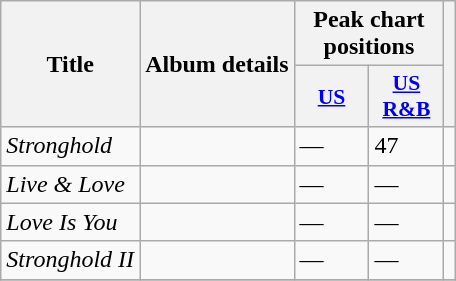<table class="wikitable plainrowheaders">
<tr>
<th rowspan="2">Title</th>
<th rowspan="2">Album details</th>
<th colspan="2">Peak chart positions</th>
<th rowspan="2"></th>
</tr>
<tr>
<th style="width:3em;font-size:90%;"><a href='#'>US</a></th>
<th style="width:3em;font-size:90%;"><a href='#'>US R&B</a></th>
</tr>
<tr>
<td><em>Stronghold</em></td>
<td></td>
<td>—</td>
<td>47</td>
<td></td>
</tr>
<tr>
<td><em>Live & Love</em></td>
<td></td>
<td>—</td>
<td>—</td>
<td></td>
</tr>
<tr>
<td><em>Love Is You</em></td>
<td></td>
<td>—</td>
<td>—</td>
<td></td>
</tr>
<tr>
<td><em>Stronghold II</em></td>
<td></td>
<td>—</td>
<td>—</td>
<td></td>
</tr>
<tr>
</tr>
</table>
